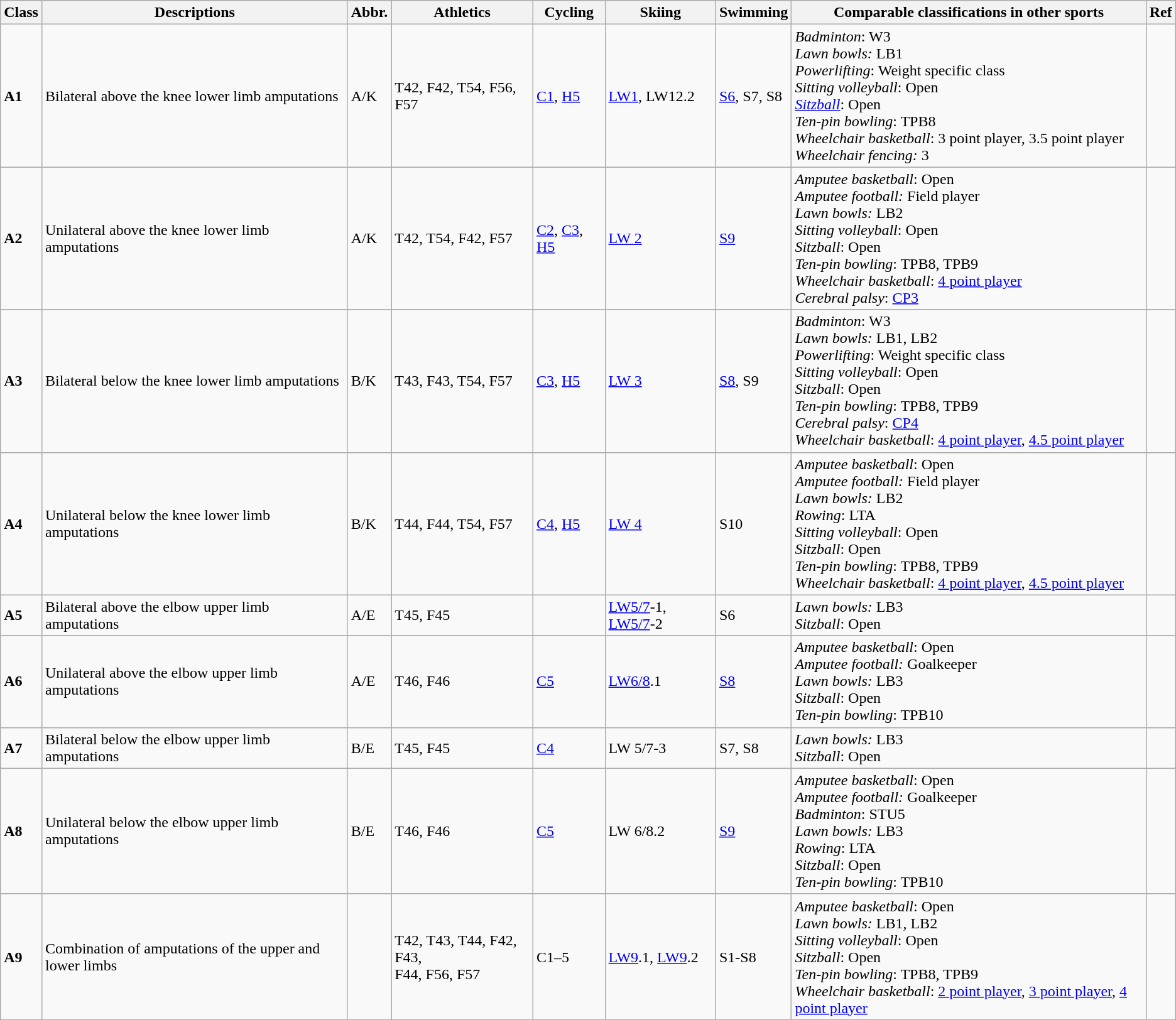<table class="wikitable sortable">
<tr>
<th>Class</th>
<th>Descriptions</th>
<th>Abbr.</th>
<th>Athletics</th>
<th>Cycling</th>
<th>Skiing</th>
<th>Swimming</th>
<th>Comparable classifications in other sports</th>
<th>Ref</th>
</tr>
<tr>
<td><strong>A1</strong></td>
<td>Bilateral above the knee lower limb amputations</td>
<td>A/K</td>
<td>T42, F42, T54, F56, F57</td>
<td><a href='#'>C1</a>, <a href='#'>H5</a></td>
<td><a href='#'>LW1</a>, LW12.2</td>
<td><a href='#'>S6</a>, S7, S8</td>
<td><em>Badminton</em>: W3<br><em>Lawn bowls:</em> LB1<br><em>Powerlifting</em>: Weight specific class<br><em>Sitting volleyball</em>: Open<br><em><a href='#'>Sitzball</a></em>: Open<br><em>Ten-pin bowling</em>: TPB8<br><em>Wheelchair basketball</em>: 3 point player, 3.5 point player<br><em>Wheelchair fencing:</em> 3</td>
<td></td>
</tr>
<tr>
<td><strong>A2</strong></td>
<td>Unilateral above the knee lower limb amputations</td>
<td>A/K</td>
<td>T42, T54, F42, F57</td>
<td><a href='#'>C2</a>, <a href='#'>C3</a>, <a href='#'>H5</a></td>
<td><a href='#'>LW 2</a></td>
<td><a href='#'>S9</a></td>
<td><em>Amputee basketball</em>: Open<br><em>Amputee football:</em> Field player<br><em>Lawn bowls:</em> LB2<br><em>Sitting volleyball</em>: Open<br><em>Sitzball</em>: Open<br><em>Ten-pin bowling</em>: TPB8, TPB9<br><em>Wheelchair basketball</em>: <a href='#'>4 point player</a><br><em>Cerebral palsy</em>: <a href='#'>CP3</a></td>
<td></td>
</tr>
<tr>
<td><strong>A3</strong></td>
<td>Bilateral below the knee lower limb amputations</td>
<td>B/K</td>
<td>T43, F43, T54, F57</td>
<td><a href='#'>C3</a>, <a href='#'>H5</a></td>
<td><a href='#'>LW 3</a></td>
<td><a href='#'>S8</a>, S9</td>
<td><em>Badminton</em>: W3<br><em>Lawn bowls:</em> LB1, LB2<br><em>Powerlifting</em>: Weight specific class<br><em>Sitting volleyball</em>: Open<br><em>Sitzball</em>: Open<br><em>Ten-pin bowling</em>: TPB8, TPB9<br><em>Cerebral palsy</em>: <a href='#'>CP4</a><br><em>Wheelchair basketball</em>: <a href='#'>4 point player</a>, <a href='#'>4.5 point player</a></td>
<td><br></td>
</tr>
<tr>
<td><strong>A4</strong></td>
<td>Unilateral below the knee lower limb amputations</td>
<td>B/K</td>
<td>T44, F44, T54, F57</td>
<td><a href='#'>C4</a>, <a href='#'>H5</a></td>
<td><a href='#'>LW 4</a></td>
<td>S10</td>
<td><em>Amputee basketball</em>: Open<br><em>Amputee football:</em> Field player<br><em>Lawn bowls:</em> LB2<br><em>Rowing</em>: LTA<br><em>Sitting volleyball</em>: Open<br><em>Sitzball</em>: Open<br><em>Ten-pin bowling</em>: TPB8, TPB9<br><em>Wheelchair basketball</em>: <a href='#'>4 point player</a>, <a href='#'>4.5 point player</a></td>
<td></td>
</tr>
<tr>
<td><strong>A5</strong></td>
<td>Bilateral above the elbow upper limb amputations</td>
<td>A/E</td>
<td>T45, F45</td>
<td></td>
<td><a href='#'>LW5/7</a>-1, <a href='#'>LW5/7</a>-2</td>
<td>S6</td>
<td><em>Lawn bowls:</em> LB3<br><em>Sitzball</em>: Open</td>
<td></td>
</tr>
<tr>
<td><strong>A6</strong></td>
<td>Unilateral above the elbow upper limb amputations</td>
<td>A/E</td>
<td>T46, F46</td>
<td><a href='#'>C5</a></td>
<td><a href='#'>LW6/8</a>.1</td>
<td><a href='#'>S8</a></td>
<td><em>Amputee basketball</em>: Open<br><em>Amputee football:</em> Goalkeeper<br><em>Lawn bowls:</em> LB3<br><em>Sitzball</em>: Open<br><em>Ten-pin bowling</em>: TPB10</td>
<td></td>
</tr>
<tr>
<td><strong>A7</strong></td>
<td>Bilateral below the elbow upper limb amputations</td>
<td>B/E</td>
<td>T45, F45</td>
<td><a href='#'>C4</a></td>
<td>LW 5/7-3</td>
<td>S7, S8</td>
<td><em>Lawn bowls:</em> LB3<br><em>Sitzball</em>: Open</td>
<td></td>
</tr>
<tr>
<td><strong>A8</strong></td>
<td>Unilateral below the elbow upper limb amputations</td>
<td>B/E</td>
<td>T46, F46</td>
<td><a href='#'>C5</a></td>
<td>LW 6/8.2</td>
<td><a href='#'>S9</a></td>
<td><em>Amputee basketball</em>: Open<br><em>Amputee football:</em> Goalkeeper<br><em>Badminton</em>: STU5<br><em>Lawn bowls:</em> LB3<br><em>Rowing</em>: LTA<br><em>Sitzball</em>: Open<br><em>Ten-pin bowling</em>: TPB10</td>
<td></td>
</tr>
<tr>
<td><strong>A9</strong></td>
<td>Combination of amputations of the upper and lower limbs</td>
<td></td>
<td>T42, T43, T44, F42, F43,<br>F44, F56, F57</td>
<td>C1–5</td>
<td><a href='#'>LW9</a>.1, <a href='#'>LW9</a>.2</td>
<td>S1-S8</td>
<td><em>Amputee basketball</em>: Open<br><em>Lawn bowls:</em> LB1, LB2<br><em>Sitting volleyball</em>: Open<br><em>Sitzball</em>: Open<br><em>Ten-pin bowling</em>: TPB8, TPB9<br><em>Wheelchair basketball</em>: <a href='#'>2 point player</a>, <a href='#'>3 point player</a>, <a href='#'>4 point player</a></td>
<td></td>
</tr>
</table>
